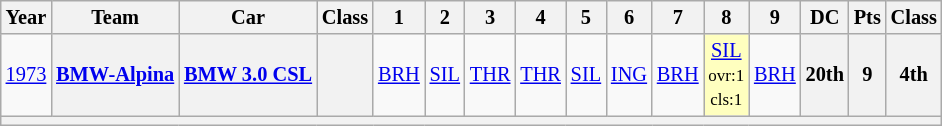<table class="wikitable" style="text-align:center; font-size:85%">
<tr>
<th>Year</th>
<th>Team</th>
<th>Car</th>
<th>Class</th>
<th>1</th>
<th>2</th>
<th>3</th>
<th>4</th>
<th>5</th>
<th>6</th>
<th>7</th>
<th>8</th>
<th>9</th>
<th>DC</th>
<th>Pts</th>
<th>Class</th>
</tr>
<tr>
<td><a href='#'>1973</a></td>
<th><a href='#'>BMW-Alpina</a></th>
<th><a href='#'>BMW 3.0 CSL</a></th>
<th><span></span></th>
<td><a href='#'>BRH</a></td>
<td><a href='#'>SIL</a></td>
<td><a href='#'>THR</a></td>
<td><a href='#'>THR</a></td>
<td><a href='#'>SIL</a></td>
<td><a href='#'>ING</a></td>
<td><a href='#'>BRH</a></td>
<td style="background:#FFFFBF;"><a href='#'>SIL</a><br><small>ovr:1<br>cls:1</small></td>
<td><a href='#'>BRH</a></td>
<th>20th</th>
<th>9</th>
<th>4th</th>
</tr>
<tr>
<th colspan="16"></th>
</tr>
</table>
